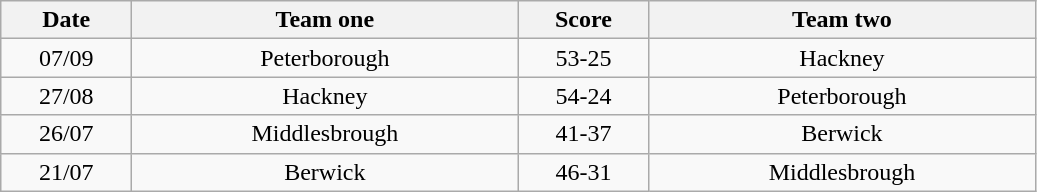<table class="wikitable" style="text-align: center">
<tr>
<th width=80>Date</th>
<th width=250>Team one</th>
<th width=80>Score</th>
<th width=250>Team two</th>
</tr>
<tr>
<td>07/09</td>
<td>Peterborough</td>
<td>53-25</td>
<td>Hackney</td>
</tr>
<tr>
<td>27/08</td>
<td>Hackney</td>
<td>54-24</td>
<td>Peterborough</td>
</tr>
<tr>
<td>26/07</td>
<td>Middlesbrough</td>
<td>41-37</td>
<td>Berwick</td>
</tr>
<tr>
<td>21/07</td>
<td>Berwick</td>
<td>46-31</td>
<td>Middlesbrough</td>
</tr>
</table>
